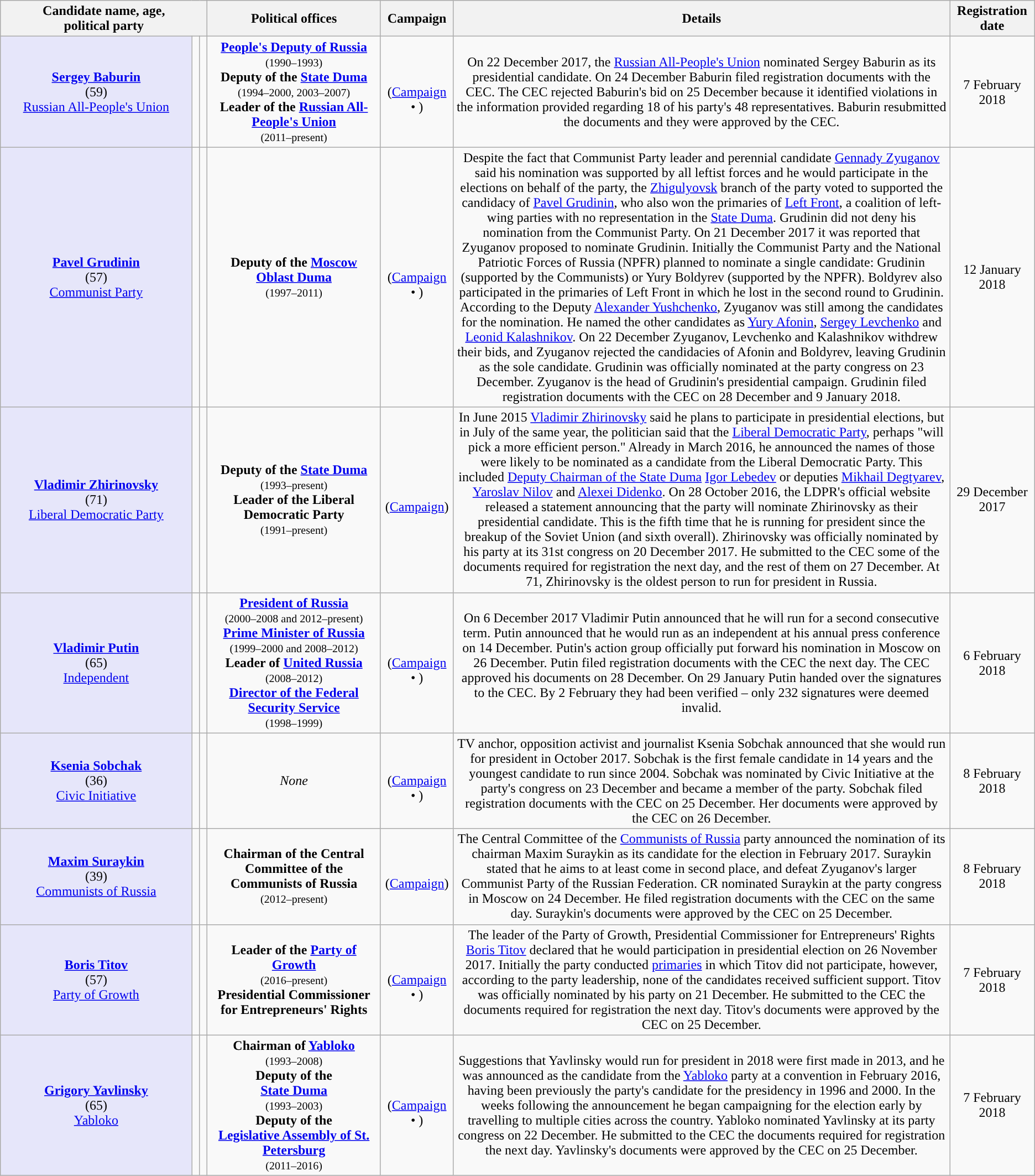<table class="wikitable" style="text-align:center;">
<tr>
<th colspan="3" style="width:20%;">Candidate name, age,<br>political party</th>
<th>Political offices</th>
<th>Campaign</th>
<th style="width:48%;">Details</th>
<th>Registration date</th>
</tr>
<tr>
<td style="background:lavender;"><strong><a href='#'>Sergey Baburin</a></strong><br>(59)<br><a href='#'>Russian All-People's Union</a></td>
<td></td>
<td style="background-color:"></td>
<td><strong><a href='#'>People's Deputy of Russia</a></strong><br><small>(1990–1993)</small><br><strong>Deputy of the <a href='#'>State Duma</a></strong><br><small>(1994–2000, 2003–2007)</small><br><strong>Leader of the <a href='#'>Russian All-People's Union</a></strong><br><small>(2011–present)</small></td>
<td><br>(<a href='#'>Campaign</a> • )</td>
<td>On 22 December 2017, the <a href='#'>Russian All-People's Union</a> nominated Sergey Baburin as its presidential candidate. On 24 December Baburin filed registration documents with the CEC. The CEC rejected Baburin's bid on 25 December because it identified violations in the information provided regarding 18 of his party's 48 representatives. Baburin resubmitted the documents and they were approved by the CEC.</td>
<td>7 February 2018</td>
</tr>
<tr>
<td style="background:lavender;"><strong><a href='#'>Pavel Grudinin</a></strong><br>(57)<br><a href='#'>Communist Party</a></td>
<td></td>
<td style="background-color:"></td>
<td><strong>Deputy of the <a href='#'>Moscow Oblast Duma</a></strong><br><small>(1997–2011)</small></td>
<td><br>(<a href='#'>Campaign</a> • )</td>
<td>Despite the fact that Communist Party leader and perennial candidate <a href='#'>Gennady Zyuganov</a> said his nomination was supported by all leftist forces and he would participate in the elections on behalf of the party, the <a href='#'>Zhigulyovsk</a> branch of the party voted to supported the candidacy of <a href='#'>Pavel Grudinin</a>, who also won the primaries of <a href='#'>Left Front</a>, a coalition of left-wing parties with no representation in the <a href='#'>State Duma</a>. Grudinin did not deny his nomination from the Communist Party. On 21 December 2017 it was reported that Zyuganov proposed to nominate Grudinin. Initially the Communist Party and the National Patriotic Forces of Russia (NPFR) planned to nominate a single candidate: Grudinin (supported by the Communists) or Yury Boldyrev (supported by the NPFR). Boldyrev also participated in the primaries of Left Front in which he lost in the second round to Grudinin. According to the Deputy <a href='#'>Alexander Yushchenko</a>, Zyuganov was still among the candidates for the nomination. He named the other candidates as <a href='#'>Yury Afonin</a>, <a href='#'>Sergey Levchenko</a> and <a href='#'>Leonid Kalashnikov</a>. On 22 December Zyuganov, Levchenko and Kalashnikov withdrew their bids, and Zyuganov rejected the candidacies of Afonin and Boldyrev, leaving Grudinin as the sole candidate. Grudinin was officially nominated at the party congress on 23 December. Zyuganov is the head of Grudinin's presidential campaign. Grudinin filed registration documents with the CEC on 28 December and 9 January 2018.</td>
<td>12 January 2018</td>
</tr>
<tr>
<td style="background:lavender;"><strong><a href='#'>Vladimir Zhirinovsky</a></strong><br>(71)<br><a href='#'>Liberal Democratic Party</a></td>
<td></td>
<td style="background-color:"></td>
<td><strong>Deputy of the <a href='#'>State Duma</a></strong><br><small>(1993–present)</small><br><strong>Leader of the Liberal Democratic Party</strong><br><small>(1991–present)</small></td>
<td><br>(<a href='#'>Campaign</a>)</td>
<td>In June 2015 <a href='#'>Vladimir Zhirinovsky</a> said he plans to participate in presidential elections, but in July of the same year, the politician said that the <a href='#'>Liberal Democratic Party</a>, perhaps "will pick a more efficient person." Already in March 2016, he announced the names of those were likely to be nominated as a candidate from the Liberal Democratic Party. This included <a href='#'>Deputy Chairman of the State Duma</a> <a href='#'>Igor Lebedev</a> or deputies <a href='#'>Mikhail Degtyarev</a>, <a href='#'>Yaroslav Nilov</a> and <a href='#'>Alexei Didenko</a>. On 28 October 2016, the LDPR's official website released a statement announcing that the party will nominate Zhirinovsky as their presidential candidate. This is the fifth time that he is running for president since the breakup of the Soviet Union (and sixth overall). Zhirinovsky was officially nominated by his party at its 31st congress on 20 December 2017. He submitted to the CEC some of the documents required for registration the next day, and the rest of them on 27 December. At 71, Zhirinovsky is the oldest person to run for president in Russia.</td>
<td>29 December 2017</td>
</tr>
<tr>
<td style="background:lavender;"><strong><a href='#'>Vladimir Putin</a></strong><br>(65)<br><a href='#'>Independent</a></td>
<td></td>
<td style="background-color:"></td>
<td><strong><a href='#'>President of Russia</a></strong><br><small>(2000–2008 and 2012–present)</small><br><strong><a href='#'>Prime Minister of Russia</a></strong><br><small>(1999–2000 and 2008–2012)</small><br><strong>Leader of <a href='#'>United Russia</a></strong><br><small>(2008–2012)</small><br><strong><a href='#'>Director of the Federal Security Service</a></strong><br><small>(1998–1999)</small></td>
<td><br>(<a href='#'>Campaign</a> • )</td>
<td>On 6 December 2017 Vladimir Putin announced that he will run for a second consecutive term. Putin announced that he would run as an independent at his annual press conference on 14 December. Putin's action group officially put forward his nomination in Moscow on 26 December. Putin filed registration documents with the CEC the next day. The CEC approved his documents on 28 December. On 29 January Putin handed over the signatures to the CEC. By 2 February they had been verified – only 232 signatures were deemed invalid.</td>
<td>6 February 2018</td>
</tr>
<tr>
<td style="background:lavender;"><strong><a href='#'>Ksenia Sobchak</a></strong><br>(36)<br><a href='#'>Civic Initiative</a></td>
<td></td>
<td style="background-color:"></td>
<td><em>None</em></td>
<td><br>(<a href='#'>Campaign</a> • )</td>
<td>TV anchor, opposition activist and journalist Ksenia Sobchak announced that she would run for president in October 2017. Sobchak is the first female candidate in 14 years and the youngest candidate to run since 2004. Sobchak was nominated by Civic Initiative at the party's congress on 23 December and became a member of the party. Sobchak filed registration documents with the CEC on 25 December. Her documents were approved by the CEC on 26 December.</td>
<td>8 February 2018</td>
</tr>
<tr>
<td style="background:lavender;"><strong><a href='#'>Maxim Suraykin</a></strong><br>(39)<br><a href='#'>Communists of Russia</a></td>
<td></td>
<td style="background-color:"></td>
<td><strong>Chairman of the Central Committee of the Communists of Russia</strong><br><small>(2012–present)</small></td>
<td> <br>(<a href='#'>Campaign</a>)</td>
<td>The Central Committee of the <a href='#'>Communists of Russia</a> party announced the nomination of its chairman Maxim Suraykin as its candidate for the election in February 2017. Suraykin stated that he aims to at least come in second place, and defeat Zyuganov's larger Communist Party of the Russian Federation. CR nominated Suraykin at the party congress in Moscow on 24 December. He filed registration documents with the CEC on the same day. Suraykin's documents were approved by the CEC on 25 December.</td>
<td>8 February 2018</td>
</tr>
<tr>
<td style="background:lavender;"><strong><a href='#'>Boris Titov</a></strong><br>(57)<br><a href='#'>Party of Growth</a></td>
<td></td>
<td style="background-color:"></td>
<td><strong>Leader of the <a href='#'>Party of Growth</a></strong><br><small>(2016–present)</small><br><strong>Presidential Commissioner for Entrepreneurs' Rights</strong></td>
<td><br>(<a href='#'>Campaign</a> • )</td>
<td>The leader of the Party of Growth, Presidential Commissioner for Entrepreneurs' Rights <a href='#'>Boris Titov</a> declared that he would participation in presidential election on 26 November 2017. Initially the party conducted <a href='#'>primaries</a> in which Titov did not participate, however, according to the party leadership, none of the candidates received sufficient support. Titov was officially nominated by his party on 21 December. He submitted to the CEC the documents required for registration the next day. Titov's documents were approved by the CEC on 25 December.</td>
<td>7 February 2018</td>
</tr>
<tr>
<td style="background:lavender;"><strong><a href='#'>Grigory Yavlinsky</a></strong><br>(65)<br><a href='#'>Yabloko</a></td>
<td></td>
<td style="background-color:"></td>
<td><strong>Chairman of <a href='#'>Yabloko</a></strong><br><small>(1993–2008)</small><br> <strong>Deputy of the<br><a href='#'>State Duma</a></strong><br><small>(1993–2003)</small><br> <strong>Deputy of the<br><a href='#'>Legislative Assembly of St. Petersburg</a></strong><br><small>(2011–2016)</small></td>
<td><br>(<a href='#'>Campaign</a> • )</td>
<td>Suggestions that Yavlinsky would run for president in 2018 were first made in 2013, and he was announced as the candidate from the <a href='#'>Yabloko</a> party at a convention in February 2016, having been previously the party's candidate for the presidency in 1996 and 2000. In the weeks following the announcement he began campaigning for the election early by travelling to multiple cities across the country. Yabloko nominated Yavlinsky at its party congress on 22 December. He submitted to the CEC the documents required for registration the next day. Yavlinsky's documents were approved by the CEC on 25 December.</td>
<td>7 February 2018</td>
</tr>
</table>
